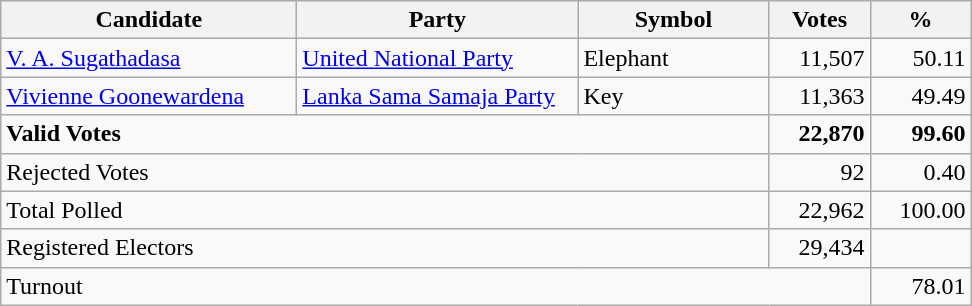<table class="wikitable" border="1" style="text-align:right;">
<tr>
<th align=left width="190">Candidate</th>
<th align=left width="180">Party</th>
<th align=left width="120">Symbol</th>
<th align=left width="60">Votes</th>
<th align=left width="60">%</th>
</tr>
<tr>
<td align=left><a href='#'>V. A. Sugathadasa</a></td>
<td align=left><a href='#'>United National Party</a></td>
<td align=left>Elephant</td>
<td align=right>11,507</td>
<td align=right>50.11</td>
</tr>
<tr>
<td align=left><a href='#'>Vivienne Goonewardena</a></td>
<td align=left><a href='#'>Lanka Sama Samaja Party</a></td>
<td align=left>Key</td>
<td align=right>11,363</td>
<td align=right>49.49</td>
</tr>
<tr>
<td align=left colspan=3><strong>Valid Votes</strong></td>
<td align=right><strong>22,870</strong></td>
<td align=right><strong>99.60</strong></td>
</tr>
<tr>
<td align=left colspan=3>Rejected Votes</td>
<td align=right>92</td>
<td align=right>0.40</td>
</tr>
<tr>
<td align=left colspan=3>Total Polled</td>
<td align=right>22,962</td>
<td align=right>100.00</td>
</tr>
<tr>
<td align=left colspan=3>Registered Electors</td>
<td align=right>29,434</td>
<td></td>
</tr>
<tr>
<td align=left colspan=4>Turnout</td>
<td align=right>78.01</td>
</tr>
</table>
